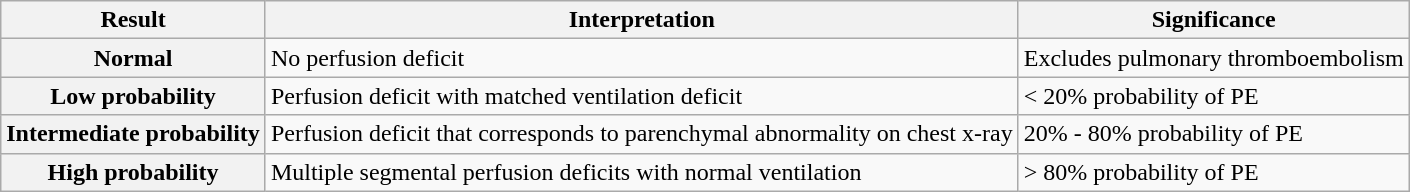<table class="sortable wikitable">
<tr>
<th>Result</th>
<th>Interpretation</th>
<th>Significance</th>
</tr>
<tr>
<th>Normal</th>
<td>No perfusion deficit</td>
<td>Excludes pulmonary thromboembolism</td>
</tr>
<tr>
<th>Low probability</th>
<td>Perfusion deficit with matched ventilation deficit</td>
<td>< 20% probability of PE</td>
</tr>
<tr>
<th>Intermediate probability</th>
<td>Perfusion deficit that corresponds to parenchymal abnormality on chest x-ray</td>
<td>20% - 80% probability of PE</td>
</tr>
<tr>
<th>High probability</th>
<td>Multiple segmental perfusion deficits with normal ventilation</td>
<td>> 80% probability of PE</td>
</tr>
</table>
